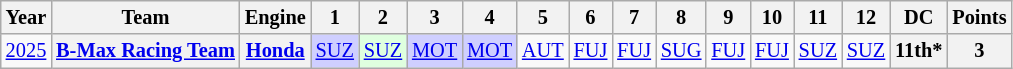<table class="wikitable" style="text-align:center; font-size:85%">
<tr>
<th>Year</th>
<th>Team</th>
<th>Engine</th>
<th>1</th>
<th>2</th>
<th>3</th>
<th>4</th>
<th>5</th>
<th>6</th>
<th>7</th>
<th>8</th>
<th>9</th>
<th>10</th>
<th>11</th>
<th>12</th>
<th>DC</th>
<th>Points</th>
</tr>
<tr>
<td><a href='#'>2025</a></td>
<th nowrap><a href='#'>B-Max Racing Team</a></th>
<th><a href='#'>Honda</a></th>
<td style="background:#CFCFFF;"><a href='#'>SUZ</a><br></td>
<td style="background:#DFFFDF;"><a href='#'>SUZ</a><br></td>
<td style="background:#CFCFFF;"><a href='#'>MOT</a><br></td>
<td style="background:#CFCFFF;"><a href='#'>MOT</a><br></td>
<td style="background:#;"><a href='#'>AUT</a><br></td>
<td style="background:#;"><a href='#'>FUJ</a><br></td>
<td style="background:#;"><a href='#'>FUJ</a><br></td>
<td style="background:#;"><a href='#'>SUG</a><br></td>
<td style="background:#;"><a href='#'>FUJ</a><br></td>
<td style="background:#;"><a href='#'>FUJ</a><br></td>
<td style="background:#;"><a href='#'>SUZ</a><br></td>
<td style="background:#;"><a href='#'>SUZ</a><br></td>
<th>11th*</th>
<th>3</th>
</tr>
</table>
